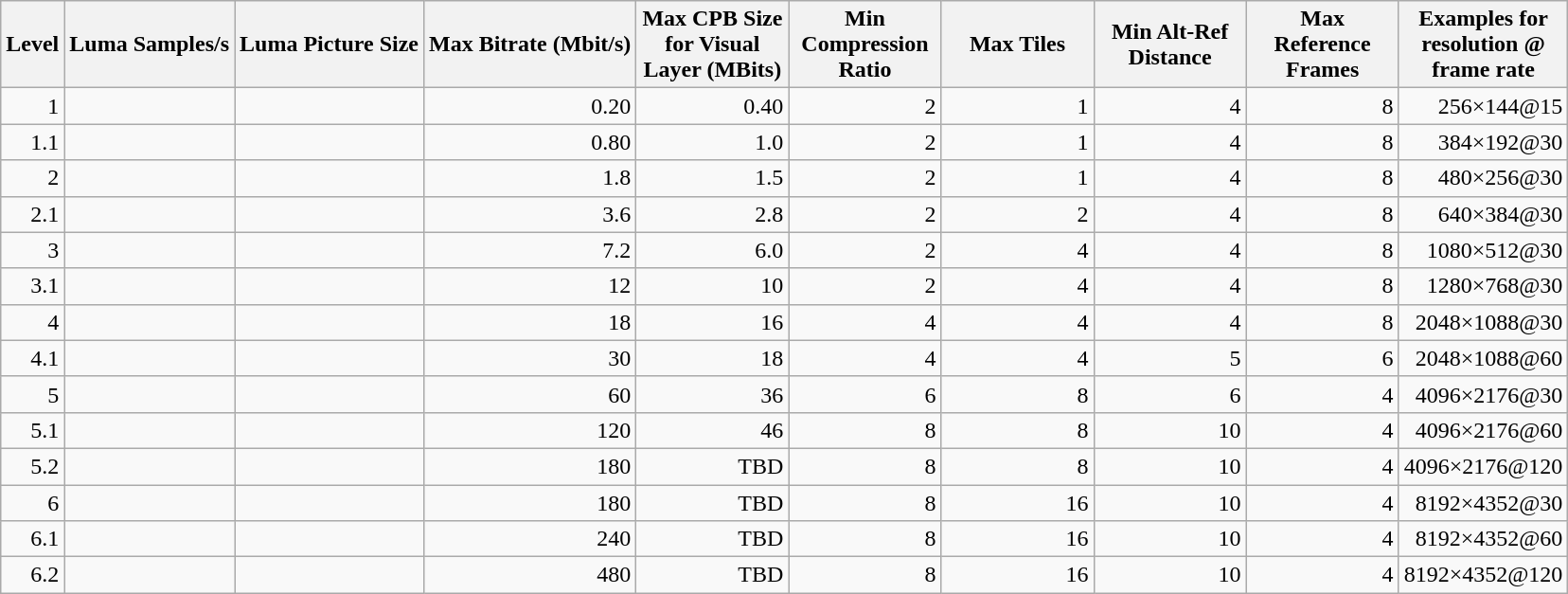<table class="wikitable" style="text-align:right;">
<tr>
<th>Level<br></th>
<th>Luma Samples/s</th>
<th>Luma Picture Size</th>
<th>Max Bitrate (Mbit/s)</th>
<th>Max CPB Size for Visual Layer (MBits)</th>
<th>Min Compression Ratio</th>
<th>Max Tiles</th>
<th>Min Alt-Ref Distance</th>
<th>Max Reference Frames</th>
<th>Examples for resolution @ frame rate</th>
</tr>
<tr>
<td>1</td>
<td></td>
<td></td>
<td>0.20</td>
<td style="width: 100px;">0.40</td>
<td style="width: 100px;">2</td>
<td style="width: 100px;">1</td>
<td style="width: 100px;">4</td>
<td style="width: 100px;">8</td>
<td style="width: 100px;">256×144@15</td>
</tr>
<tr>
<td>1.1</td>
<td></td>
<td></td>
<td>0.80</td>
<td>1.0</td>
<td>2</td>
<td>1</td>
<td>4</td>
<td>8</td>
<td>384×192@30</td>
</tr>
<tr>
<td>2</td>
<td></td>
<td></td>
<td>1.8</td>
<td>1.5</td>
<td>2</td>
<td>1</td>
<td>4</td>
<td>8</td>
<td>480×256@30</td>
</tr>
<tr>
<td>2.1</td>
<td></td>
<td></td>
<td>3.6</td>
<td>2.8</td>
<td>2</td>
<td>2</td>
<td>4</td>
<td>8</td>
<td>640×384@30</td>
</tr>
<tr>
<td>3</td>
<td></td>
<td></td>
<td>7.2</td>
<td>6.0</td>
<td>2</td>
<td>4</td>
<td>4</td>
<td>8</td>
<td>1080×512@30</td>
</tr>
<tr>
<td>3.1</td>
<td></td>
<td></td>
<td>12</td>
<td>10</td>
<td>2</td>
<td>4</td>
<td>4</td>
<td>8</td>
<td>1280×768@30</td>
</tr>
<tr>
<td>4</td>
<td></td>
<td></td>
<td>18</td>
<td>16</td>
<td>4</td>
<td>4</td>
<td>4</td>
<td>8</td>
<td>2048×1088@30</td>
</tr>
<tr>
<td>4.1</td>
<td></td>
<td></td>
<td>30</td>
<td>18</td>
<td>4</td>
<td>4</td>
<td>5</td>
<td>6</td>
<td>2048×1088@60</td>
</tr>
<tr>
<td>5</td>
<td></td>
<td></td>
<td>60</td>
<td>36</td>
<td>6</td>
<td>8</td>
<td>6</td>
<td>4</td>
<td>4096×2176@30</td>
</tr>
<tr>
<td>5.1</td>
<td></td>
<td></td>
<td>120</td>
<td>46</td>
<td>8</td>
<td>8</td>
<td>10</td>
<td>4</td>
<td>4096×2176@60</td>
</tr>
<tr>
<td>5.2</td>
<td></td>
<td></td>
<td>180</td>
<td>TBD</td>
<td>8</td>
<td>8</td>
<td>10</td>
<td>4</td>
<td>4096×2176@120</td>
</tr>
<tr>
<td>6</td>
<td></td>
<td></td>
<td>180</td>
<td>TBD</td>
<td>8</td>
<td>16</td>
<td>10</td>
<td>4</td>
<td>8192×4352@30</td>
</tr>
<tr>
<td>6.1</td>
<td></td>
<td></td>
<td>240</td>
<td>TBD</td>
<td>8</td>
<td>16</td>
<td>10</td>
<td>4</td>
<td>8192×4352@60</td>
</tr>
<tr>
<td>6.2</td>
<td></td>
<td></td>
<td>480</td>
<td>TBD</td>
<td>8</td>
<td>16</td>
<td>10</td>
<td>4</td>
<td>8192×4352@120</td>
</tr>
</table>
